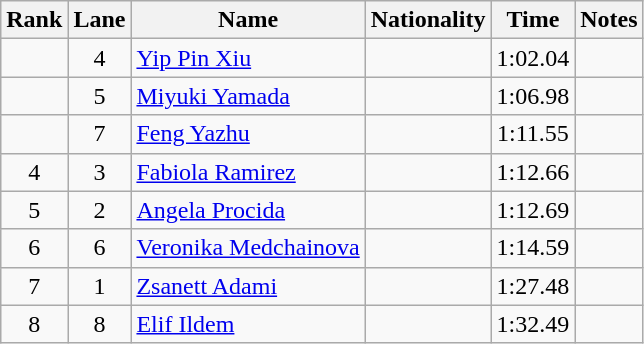<table class="wikitable sortable" style="text-align:center">
<tr>
<th>Rank</th>
<th>Lane</th>
<th>Name</th>
<th>Nationality</th>
<th>Time</th>
<th>Notes</th>
</tr>
<tr>
<td></td>
<td>4</td>
<td align=left><a href='#'>Yip Pin Xiu</a></td>
<td align=left></td>
<td>1:02.04</td>
<td></td>
</tr>
<tr>
<td></td>
<td>5</td>
<td align=left><a href='#'>Miyuki Yamada</a></td>
<td align=left></td>
<td>1:06.98</td>
<td></td>
</tr>
<tr>
<td></td>
<td>7</td>
<td align=left><a href='#'>Feng Yazhu</a></td>
<td align=left></td>
<td>1:11.55</td>
<td></td>
</tr>
<tr>
<td>4</td>
<td>3</td>
<td align=left><a href='#'>Fabiola Ramirez</a></td>
<td align=left></td>
<td>1:12.66</td>
<td></td>
</tr>
<tr>
<td>5</td>
<td>2</td>
<td align=left><a href='#'>Angela Procida</a></td>
<td align=left></td>
<td>1:12.69</td>
<td></td>
</tr>
<tr>
<td>6</td>
<td>6</td>
<td align=left><a href='#'>Veronika Medchainova</a></td>
<td align=left></td>
<td>1:14.59</td>
<td></td>
</tr>
<tr>
<td>7</td>
<td>1</td>
<td align=left><a href='#'>Zsanett Adami</a></td>
<td align=left></td>
<td>1:27.48</td>
<td></td>
</tr>
<tr>
<td>8</td>
<td>8</td>
<td align=left><a href='#'>Elif Ildem</a></td>
<td align=left></td>
<td>1:32.49</td>
<td></td>
</tr>
</table>
